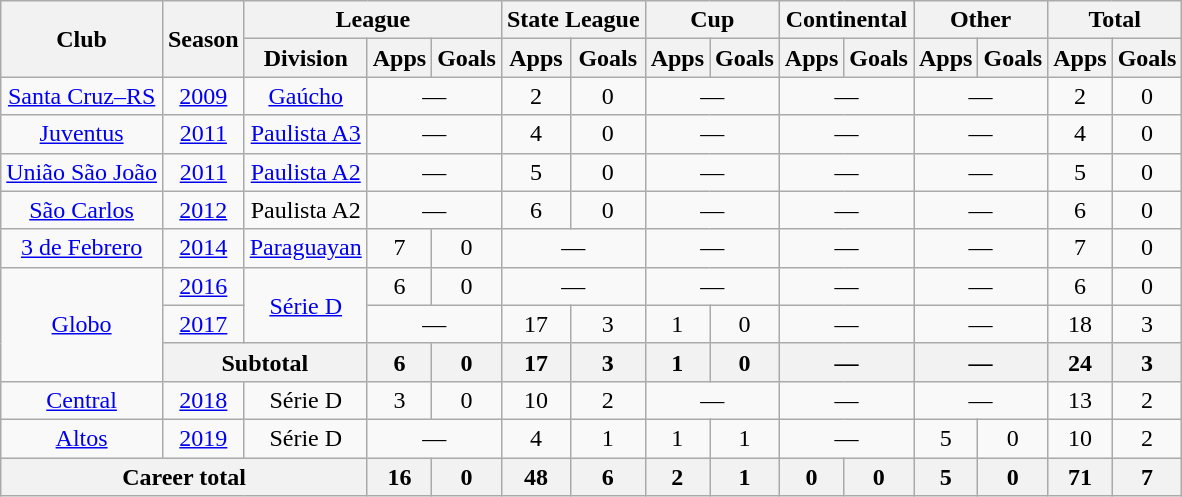<table class="wikitable" style="text-align: center;">
<tr>
<th rowspan="2">Club</th>
<th rowspan="2">Season</th>
<th colspan="3">League</th>
<th colspan="2">State League</th>
<th colspan="2">Cup</th>
<th colspan="2">Continental</th>
<th colspan="2">Other</th>
<th colspan="2">Total</th>
</tr>
<tr>
<th>Division</th>
<th>Apps</th>
<th>Goals</th>
<th>Apps</th>
<th>Goals</th>
<th>Apps</th>
<th>Goals</th>
<th>Apps</th>
<th>Goals</th>
<th>Apps</th>
<th>Goals</th>
<th>Apps</th>
<th>Goals</th>
</tr>
<tr>
<td align="center"><a href='#'>Santa Cruz–RS</a></td>
<td><a href='#'>2009</a></td>
<td><a href='#'>Gaúcho</a></td>
<td colspan="2">—</td>
<td>2</td>
<td>0</td>
<td colspan="2">—</td>
<td colspan="2">—</td>
<td colspan="2">—</td>
<td>2</td>
<td>0</td>
</tr>
<tr>
<td align="center"><a href='#'>Juventus</a></td>
<td><a href='#'>2011</a></td>
<td><a href='#'>Paulista A3</a></td>
<td colspan="2">—</td>
<td>4</td>
<td>0</td>
<td colspan="2">—</td>
<td colspan="2">—</td>
<td colspan="2">—</td>
<td>4</td>
<td>0</td>
</tr>
<tr>
<td align="center"><a href='#'>União São João</a></td>
<td><a href='#'>2011</a></td>
<td><a href='#'>Paulista A2</a></td>
<td colspan="2">—</td>
<td>5</td>
<td>0</td>
<td colspan="2">—</td>
<td colspan="2">—</td>
<td colspan="2">—</td>
<td>5</td>
<td>0</td>
</tr>
<tr>
<td align="center"><a href='#'>São Carlos</a></td>
<td><a href='#'>2012</a></td>
<td>Paulista A2</td>
<td colspan="2">—</td>
<td>6</td>
<td>0</td>
<td colspan="2">—</td>
<td colspan="2">—</td>
<td colspan="2">—</td>
<td>6</td>
<td>0</td>
</tr>
<tr>
<td align="center"><a href='#'>3 de Febrero</a></td>
<td><a href='#'>2014</a></td>
<td><a href='#'>Paraguayan</a></td>
<td>7</td>
<td>0</td>
<td colspan="2">—</td>
<td colspan="2">—</td>
<td colspan="2">—</td>
<td colspan="2">—</td>
<td>7</td>
<td>0</td>
</tr>
<tr>
<td rowspan=3 align="center"><a href='#'>Globo</a></td>
<td><a href='#'>2016</a></td>
<td rowspan=2><a href='#'>Série D</a></td>
<td>6</td>
<td>0</td>
<td colspan="2">—</td>
<td colspan="2">—</td>
<td colspan="2">—</td>
<td colspan="2">—</td>
<td>6</td>
<td>0</td>
</tr>
<tr>
<td><a href='#'>2017</a></td>
<td colspan="2">—</td>
<td>17</td>
<td>3</td>
<td>1</td>
<td>0</td>
<td colspan="2">—</td>
<td colspan="2">—</td>
<td>18</td>
<td>3</td>
</tr>
<tr>
<th colspan="2">Subtotal</th>
<th>6</th>
<th>0</th>
<th>17</th>
<th>3</th>
<th>1</th>
<th>0</th>
<th colspan="2">—</th>
<th colspan="2">—</th>
<th>24</th>
<th>3</th>
</tr>
<tr>
<td align="center"><a href='#'>Central</a></td>
<td><a href='#'>2018</a></td>
<td>Série D</td>
<td>3</td>
<td>0</td>
<td>10</td>
<td>2</td>
<td colspan="2">—</td>
<td colspan="2">—</td>
<td colspan="2">—</td>
<td>13</td>
<td>2</td>
</tr>
<tr>
<td align="center"><a href='#'>Altos</a></td>
<td><a href='#'>2019</a></td>
<td>Série D</td>
<td colspan="2">—</td>
<td>4</td>
<td>1</td>
<td>1</td>
<td>1</td>
<td colspan="2">—</td>
<td>5</td>
<td>0</td>
<td>10</td>
<td>2</td>
</tr>
<tr>
<th colspan="3"><strong>Career total</strong></th>
<th>16</th>
<th>0</th>
<th>48</th>
<th>6</th>
<th>2</th>
<th>1</th>
<th>0</th>
<th>0</th>
<th>5</th>
<th>0</th>
<th>71</th>
<th>7</th>
</tr>
</table>
